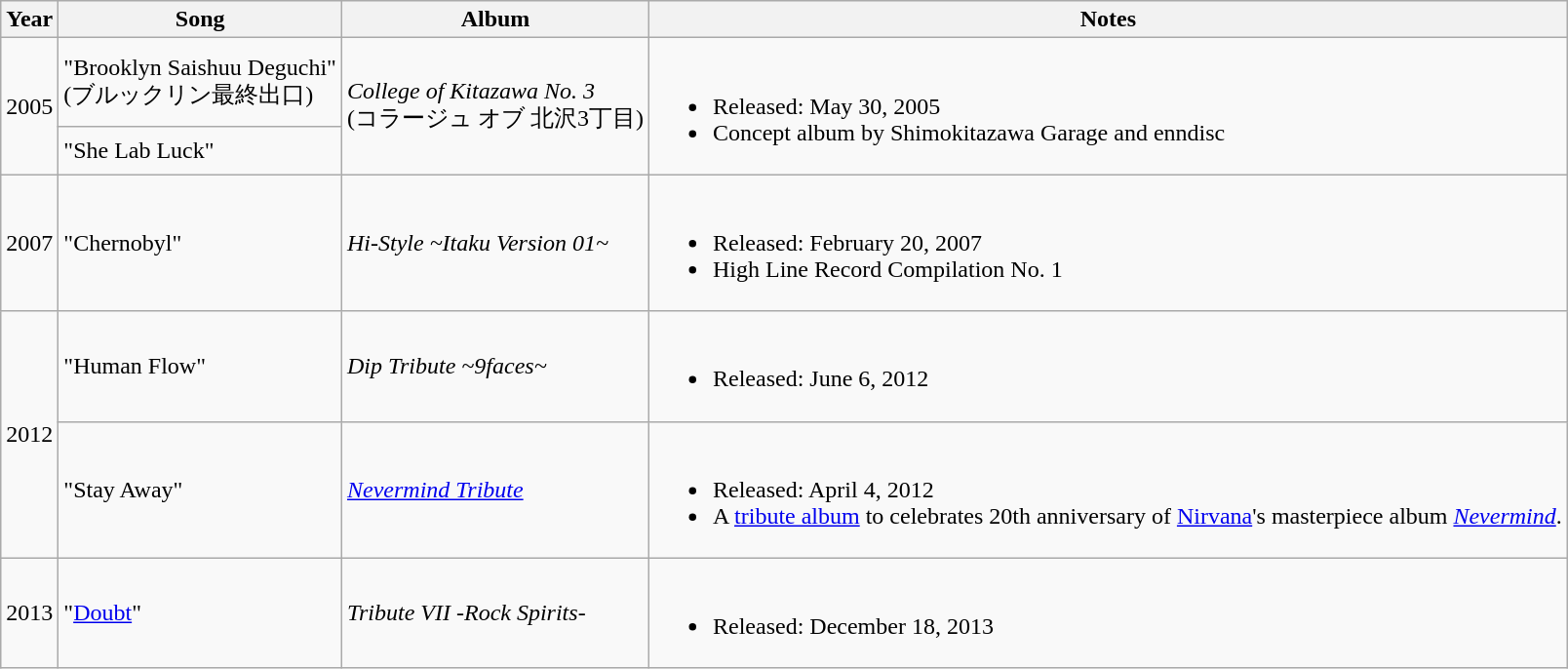<table class="wikitable">
<tr>
<th>Year</th>
<th>Song</th>
<th>Album</th>
<th>Notes</th>
</tr>
<tr>
<td rowspan="2">2005</td>
<td>"Brooklyn Saishuu Deguchi" <br>(ブルックリン最終出口)</td>
<td rowspan="2"><em>College of Kitazawa No. 3</em><br>(コラージュ オブ 北沢3丁目)</td>
<td rowspan="2"><br><ul><li>Released: May 30, 2005</li><li>Concept album by Shimokitazawa Garage and enndisc</li></ul></td>
</tr>
<tr>
<td>"She Lab Luck"</td>
</tr>
<tr>
<td>2007</td>
<td>"Chernobyl"</td>
<td><em>Hi-Style ~Itaku Version 01~</em></td>
<td><br><ul><li>Released: February 20, 2007</li><li>High Line Record Compilation No. 1</li></ul></td>
</tr>
<tr>
<td rowspan="2">2012</td>
<td>"Human Flow"</td>
<td><em>Dip Tribute ~9faces~</em></td>
<td><br><ul><li>Released: June 6, 2012</li></ul></td>
</tr>
<tr>
<td>"Stay Away"</td>
<td><em><a href='#'>Nevermind Tribute</a></em></td>
<td><br><ul><li>Released: April 4, 2012</li><li>A <a href='#'>tribute album</a> to celebrates 20th anniversary of <a href='#'>Nirvana</a>'s masterpiece album <em><a href='#'>Nevermind</a></em>.</li></ul></td>
</tr>
<tr>
<td>2013</td>
<td>"<a href='#'>Doubt</a>"</td>
<td><em>Tribute VII -Rock Spirits-</em></td>
<td><br><ul><li>Released: December 18, 2013</li></ul></td>
</tr>
</table>
